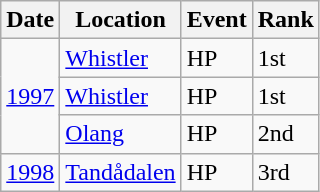<table class="wikitable">
<tr>
<th>Date</th>
<th>Location</th>
<th>Event</th>
<th>Rank</th>
</tr>
<tr>
<td rowspan=3><a href='#'>1997</a></td>
<td> <a href='#'>Whistler</a></td>
<td>HP</td>
<td>1st</td>
</tr>
<tr>
<td> <a href='#'>Whistler</a></td>
<td>HP</td>
<td>1st</td>
</tr>
<tr>
<td> <a href='#'>Olang</a></td>
<td>HP</td>
<td>2nd</td>
</tr>
<tr>
<td><a href='#'>1998</a></td>
<td> <a href='#'>Tandådalen</a></td>
<td>HP</td>
<td>3rd</td>
</tr>
</table>
